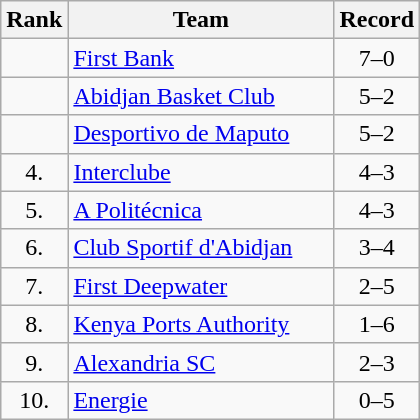<table class="wikitable" style="text-align:center">
<tr>
<th>Rank</th>
<th width=170>Team</th>
<th>Record</th>
</tr>
<tr>
<td></td>
<td align=left> <a href='#'>First Bank</a></td>
<td>7–0</td>
</tr>
<tr>
<td></td>
<td align=left> <a href='#'>Abidjan Basket Club</a></td>
<td>5–2</td>
</tr>
<tr>
<td></td>
<td align=left> <a href='#'>Desportivo de Maputo</a></td>
<td>5–2</td>
</tr>
<tr>
<td>4.</td>
<td align=left> <a href='#'>Interclube</a></td>
<td>4–3</td>
</tr>
<tr>
<td>5.</td>
<td align=left> <a href='#'>A Politécnica</a></td>
<td>4–3</td>
</tr>
<tr>
<td>6.</td>
<td align=left> <a href='#'>Club Sportif d'Abidjan</a></td>
<td>3–4</td>
</tr>
<tr>
<td>7.</td>
<td align=left> <a href='#'>First Deepwater</a></td>
<td>2–5</td>
</tr>
<tr>
<td>8.</td>
<td align=left> <a href='#'>Kenya Ports Authority</a></td>
<td>1–6</td>
</tr>
<tr>
<td>9.</td>
<td align=left> <a href='#'>Alexandria SC</a></td>
<td>2–3</td>
</tr>
<tr>
<td>10.</td>
<td align=left> <a href='#'>Energie</a></td>
<td>0–5</td>
</tr>
</table>
